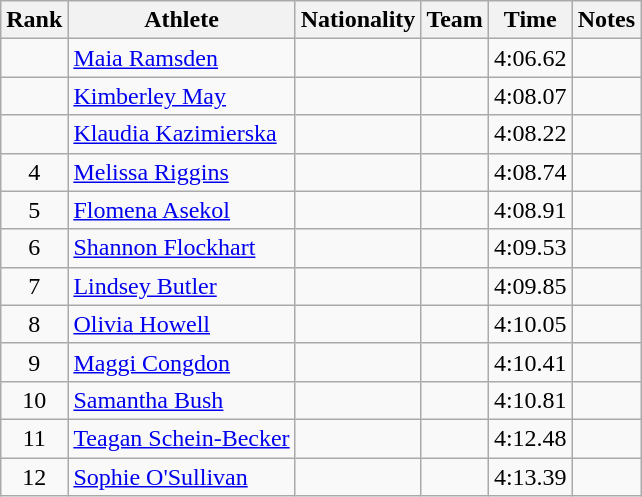<table class="wikitable sortable plainrowheaders" style="text-align:center">
<tr>
<th scope="col">Rank</th>
<th scope="col">Athlete</th>
<th scope="col">Nationality</th>
<th scope="col">Team</th>
<th scope="col">Time</th>
<th scope="col">Notes</th>
</tr>
<tr>
<td></td>
<td align=left><a href='#'>Maia Ramsden</a></td>
<td align=left></td>
<td></td>
<td>4:06.62</td>
<td></td>
</tr>
<tr>
<td></td>
<td align=left><a href='#'>Kimberley May</a></td>
<td align=left></td>
<td></td>
<td>4:08.07</td>
<td></td>
</tr>
<tr>
<td></td>
<td align=left><a href='#'>Klaudia Kazimierska</a></td>
<td align=left></td>
<td></td>
<td>4:08.22</td>
<td></td>
</tr>
<tr>
<td>4</td>
<td align=left><a href='#'>Melissa Riggins</a></td>
<td align=left></td>
<td></td>
<td>4:08.74</td>
<td></td>
</tr>
<tr>
<td>5</td>
<td align=left><a href='#'>Flomena Asekol</a></td>
<td align=left></td>
<td></td>
<td>4:08.91</td>
<td></td>
</tr>
<tr>
<td>6</td>
<td align=left><a href='#'>Shannon Flockhart</a></td>
<td align=left></td>
<td></td>
<td>4:09.53</td>
<td></td>
</tr>
<tr>
<td>7</td>
<td align=left><a href='#'>Lindsey Butler</a></td>
<td align=left></td>
<td></td>
<td>4:09.85</td>
<td></td>
</tr>
<tr>
<td>8</td>
<td align=left><a href='#'>Olivia Howell</a></td>
<td align=left></td>
<td></td>
<td>4:10.05</td>
<td></td>
</tr>
<tr>
<td>9</td>
<td align=left><a href='#'>Maggi Congdon</a></td>
<td align=left></td>
<td></td>
<td>4:10.41</td>
<td></td>
</tr>
<tr>
<td>10</td>
<td align=left><a href='#'>Samantha Bush</a></td>
<td align=left></td>
<td></td>
<td>4:10.81</td>
<td></td>
</tr>
<tr>
<td>11</td>
<td align=left><a href='#'>Teagan Schein-Becker</a></td>
<td align=left></td>
<td></td>
<td>4:12.48</td>
<td></td>
</tr>
<tr>
<td>12</td>
<td align=left><a href='#'>Sophie O'Sullivan</a></td>
<td align=left></td>
<td></td>
<td>4:13.39</td>
<td></td>
</tr>
</table>
